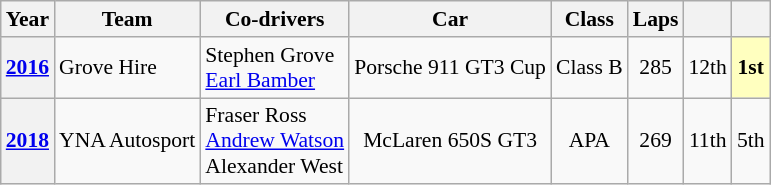<table class="wikitable" style="text-align:center; font-size:90%">
<tr>
<th>Year</th>
<th>Team</th>
<th>Co-drivers</th>
<th>Car</th>
<th>Class</th>
<th>Laps</th>
<th></th>
<th></th>
</tr>
<tr>
<th><a href='#'>2016</a></th>
<td align="left" nowrap> Grove Hire</td>
<td align="left" nowrap> Stephen Grove<br> <a href='#'>Earl Bamber</a></td>
<td nowrap>Porsche 911 GT3 Cup</td>
<td>Class B</td>
<td>285</td>
<td>12th</td>
<td style="background:#FFFFBF;"><strong>1st</strong></td>
</tr>
<tr>
<th><a href='#'>2018</a></th>
<td align="left" nowrap> YNA Autosport</td>
<td align="left" nowrap> Fraser Ross<br> <a href='#'>Andrew Watson</a><br> Alexander West</td>
<td nowrap>McLaren 650S GT3</td>
<td>APA</td>
<td>269</td>
<td>11th</td>
<td>5th</td>
</tr>
</table>
